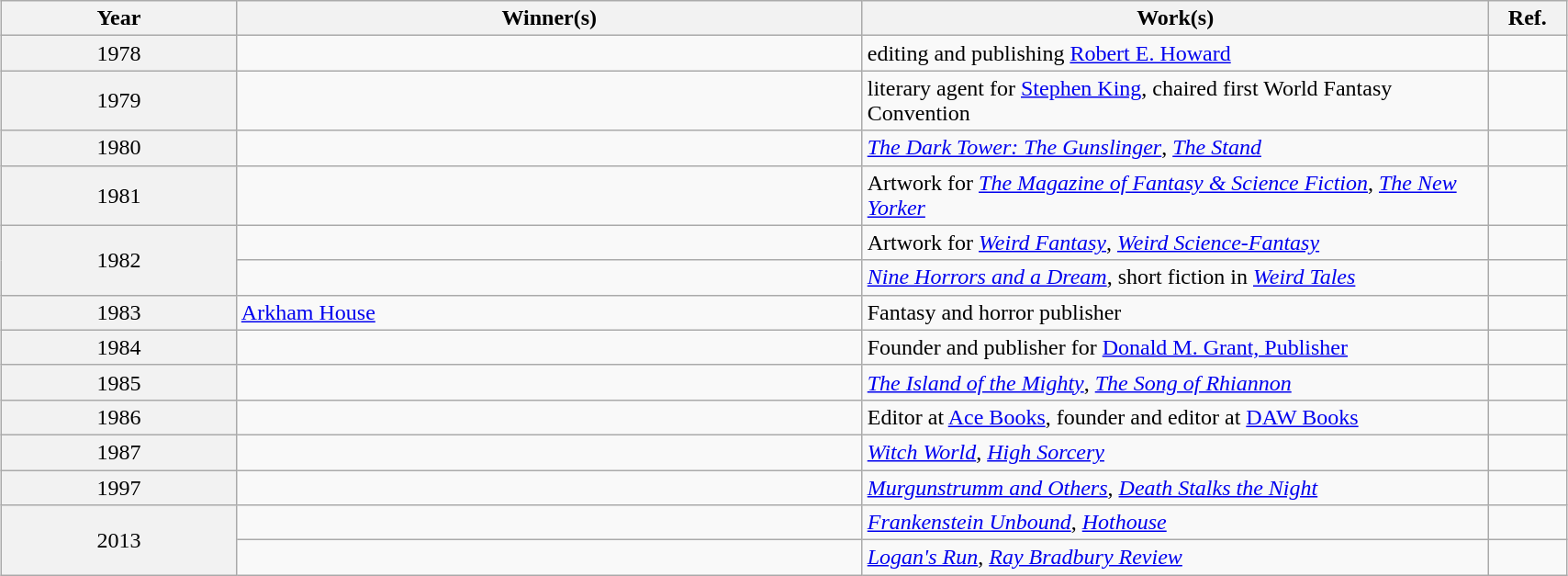<table class="sortable wikitable" width="90%" cellpadding="5" style="margin: 1em auto 1em auto">
<tr>
<th width="15%" scope="col">Year</th>
<th width="40%" scope="col">Winner(s)</th>
<th width="40%" scope="col" class="unsortable">Work(s)</th>
<th width="5%" scope="col" class="unsortable">Ref.</th>
</tr>
<tr>
<th scope="row" align="center" style="font-weight:normal;">1978</th>
<td></td>
<td>editing and publishing <a href='#'>Robert E. Howard</a></td>
<td align="center"></td>
</tr>
<tr>
<th scope="row" align="center" style="font-weight:normal;">1979</th>
<td></td>
<td>literary agent for <a href='#'>Stephen King</a>, chaired first World Fantasy Convention</td>
<td align="center"></td>
</tr>
<tr>
<th scope="row" align="center" style="font-weight:normal;">1980</th>
<td></td>
<td><em><a href='#'>The Dark Tower: The Gunslinger</a></em>, <em><a href='#'>The Stand</a></em></td>
<td align="center"></td>
</tr>
<tr>
<th scope="row" align="center" style="font-weight:normal;">1981</th>
<td></td>
<td>Artwork for  <em><a href='#'>The Magazine of Fantasy & Science Fiction</a></em>, <em><a href='#'>The New Yorker</a></em></td>
<td align="center"></td>
</tr>
<tr>
<th scope="row" align="center" rowspan=2 style="font-weight:normal;">1982</th>
<td></td>
<td>Artwork for  <em><a href='#'>Weird Fantasy</a></em>, <em><a href='#'>Weird Science-Fantasy</a></em></td>
<td align="center"></td>
</tr>
<tr>
<td></td>
<td><em><a href='#'>Nine Horrors and a Dream</a></em>, short fiction in <em><a href='#'>Weird Tales</a></em></td>
<td align="center"></td>
</tr>
<tr>
<th scope="row" align="center" style="font-weight:normal;">1983</th>
<td><a href='#'>Arkham House</a></td>
<td>Fantasy and horror publisher</td>
<td align="center"></td>
</tr>
<tr>
<th scope="row" align="center" style="font-weight:normal;">1984</th>
<td></td>
<td>Founder and publisher for <a href='#'>Donald M. Grant, Publisher</a></td>
<td align="center"></td>
</tr>
<tr>
<th scope="row" align="center" style="font-weight:normal;">1985</th>
<td></td>
<td><em><a href='#'>The Island of the Mighty</a></em>, <em><a href='#'>The Song of Rhiannon</a></em></td>
<td align="center"></td>
</tr>
<tr>
<th scope="row" align="center" style="font-weight:normal;">1986</th>
<td></td>
<td>Editor at <a href='#'>Ace Books</a>, founder and editor at <a href='#'>DAW Books</a></td>
<td align="center"></td>
</tr>
<tr>
<th scope="row" align="center" style="font-weight:normal;">1987</th>
<td></td>
<td><em><a href='#'>Witch World</a></em>, <em><a href='#'>High Sorcery</a></em></td>
<td align="center"></td>
</tr>
<tr>
<th scope="row" align="center" style="font-weight:normal;">1997</th>
<td></td>
<td><em><a href='#'>Murgunstrumm and Others</a></em>, <em><a href='#'>Death Stalks the Night</a></em></td>
<td align="center"></td>
</tr>
<tr>
<th scope="rowgroup" align="center" rowspan=2 style="font-weight:normal;">2013</th>
<td></td>
<td><em><a href='#'>Frankenstein Unbound</a></em>, <em><a href='#'>Hothouse</a></em></td>
<td align="center"></td>
</tr>
<tr>
<td></td>
<td><em><a href='#'>Logan's Run</a></em>, <em><a href='#'>Ray Bradbury Review</a></em></td>
<td align="center"></td>
</tr>
</table>
